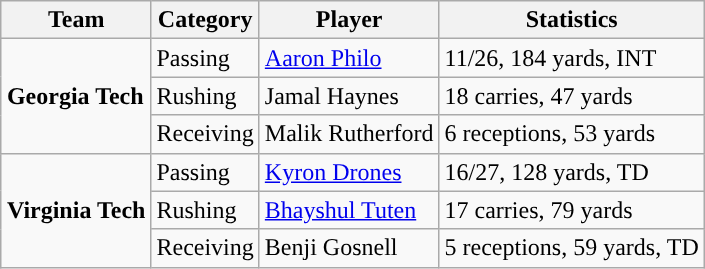<table class="wikitable" style="float: right;">
<tr>
<th>Team</th>
<th>Category</th>
<th>Player</th>
<th>Statistics</th>
</tr>
<tr>
<td rowspan=3><strong>Georgia Tech</strong></td>
<td>Passing</td>
<td><a href='#'>Aaron Philo</a></td>
<td>11/26, 184 yards, INT</td>
</tr>
<tr>
<td>Rushing</td>
<td>Jamal Haynes</td>
<td>18 carries, 47 yards</td>
</tr>
<tr>
<td>Receiving</td>
<td>Malik Rutherford</td>
<td>6 receptions, 53 yards</td>
</tr>
<tr>
<td rowspan=3><strong>Virginia Tech</strong></td>
<td>Passing</td>
<td><a href='#'>Kyron Drones</a></td>
<td>16/27, 128 yards, TD</td>
</tr>
<tr>
<td>Rushing</td>
<td><a href='#'>Bhayshul Tuten</a></td>
<td>17 carries, 79 yards</td>
</tr>
<tr>
<td>Receiving</td>
<td>Benji Gosnell</td>
<td>5 receptions, 59 yards, TD</td>
</tr>
</table>
